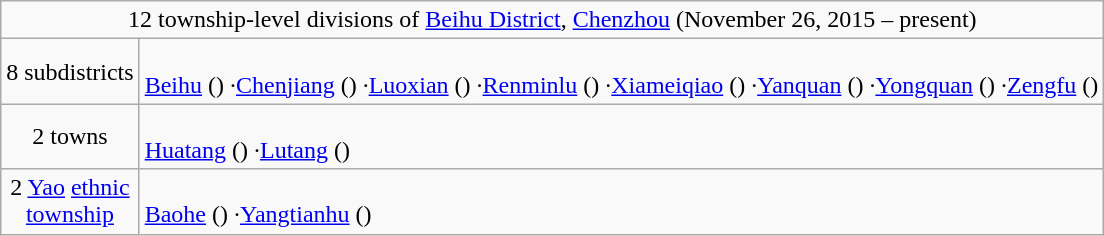<table class="wikitable">
<tr>
<td style="text-align:center;" colspan="2">12 township-level divisions of <a href='#'>Beihu District</a>, <a href='#'>Chenzhou</a> (November 26, 2015 – present)</td>
</tr>
<tr align=left>
<td align=center>8 subdistricts</td>
<td><br><a href='#'>Beihu</a> ()
·<a href='#'>Chenjiang</a> ()
·<a href='#'>Luoxian</a> ()
·<a href='#'>Renminlu</a> ()
·<a href='#'>Xiameiqiao</a> ()
·<a href='#'>Yanquan</a> ()
·<a href='#'>Yongquan</a> ()
·<a href='#'>Zengfu</a> ()</td>
</tr>
<tr align=left>
<td align=center>2 towns</td>
<td><br><a href='#'>Huatang</a> ()
·<a href='#'>Lutang</a> ()</td>
</tr>
<tr align=left>
<td align=center>2 <a href='#'>Yao</a> <a href='#'>ethnic<br>township</a></td>
<td><br><a href='#'>Baohe</a> ()
·<a href='#'>Yangtianhu</a> ()</td>
</tr>
</table>
